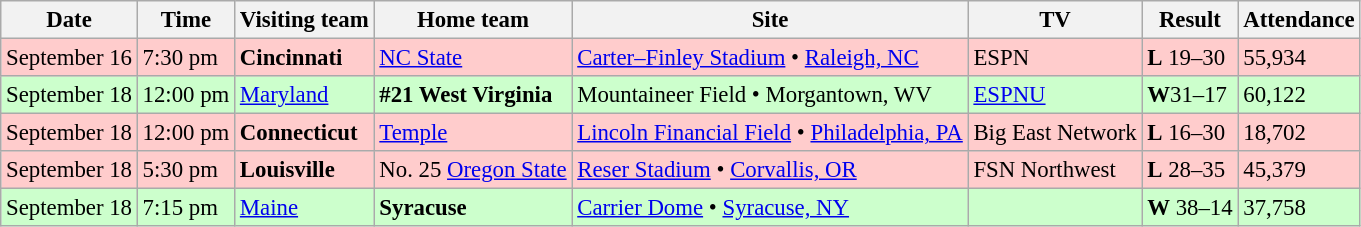<table class="wikitable" style="font-size:95%;">
<tr>
<th>Date</th>
<th>Time</th>
<th>Visiting team</th>
<th>Home team</th>
<th>Site</th>
<th>TV</th>
<th>Result</th>
<th>Attendance</th>
</tr>
<tr bgcolor=#ffcccc>
<td>September 16</td>
<td>7:30 pm</td>
<td><strong>Cincinnati</strong></td>
<td><a href='#'>NC State</a></td>
<td><a href='#'>Carter–Finley Stadium</a> • <a href='#'>Raleigh, NC</a></td>
<td>ESPN</td>
<td><strong>L</strong> 19–30</td>
<td>55,934</td>
</tr>
<tr bgcolor=#ccffcc>
<td>September 18</td>
<td>12:00 pm</td>
<td><a href='#'>Maryland</a></td>
<td><strong>#21 West Virginia</strong></td>
<td>Mountaineer Field • Morgantown, WV</td>
<td><a href='#'>ESPNU</a></td>
<td><strong>W</strong>31–17</td>
<td>60,122</td>
</tr>
<tr bgcolor=#ffcccc>
<td>September 18</td>
<td>12:00 pm</td>
<td><strong>Connecticut</strong></td>
<td><a href='#'>Temple</a></td>
<td><a href='#'>Lincoln Financial Field</a> • <a href='#'>Philadelphia, PA</a></td>
<td>Big East Network</td>
<td><strong>L</strong> 16–30</td>
<td>18,702</td>
</tr>
<tr bgcolor=#ffcccc>
<td>September 18</td>
<td>5:30 pm</td>
<td><strong>Louisville</strong></td>
<td>No. 25 <a href='#'>Oregon State</a></td>
<td><a href='#'>Reser Stadium</a> • <a href='#'>Corvallis, OR</a></td>
<td>FSN Northwest</td>
<td><strong>L</strong> 28–35</td>
<td>45,379</td>
</tr>
<tr bgcolor=#ccffcc>
<td>September 18</td>
<td>7:15 pm</td>
<td><a href='#'>Maine</a></td>
<td><strong>Syracuse</strong></td>
<td><a href='#'>Carrier Dome</a> • <a href='#'>Syracuse, NY</a></td>
<td></td>
<td><strong>W</strong> 38–14</td>
<td>37,758</td>
</tr>
</table>
